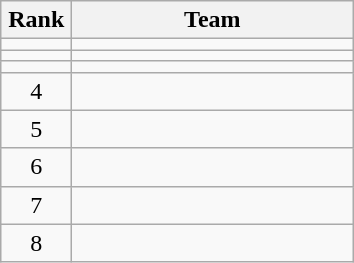<table class="wikitable">
<tr>
<th width=40>Rank</th>
<th width=180>Team</th>
</tr>
<tr>
<td align=center></td>
<td align="left"></td>
</tr>
<tr>
<td align=center></td>
<td align="left"></td>
</tr>
<tr>
<td align=center></td>
<td align="left"></td>
</tr>
<tr>
<td align=center>4</td>
<td align="left"></td>
</tr>
<tr>
<td align=center>5</td>
<td align="left"></td>
</tr>
<tr>
<td align=center>6</td>
<td align="left"></td>
</tr>
<tr>
<td align=center>7</td>
<td align="left"></td>
</tr>
<tr>
<td align=center>8</td>
<td align="left"></td>
</tr>
</table>
